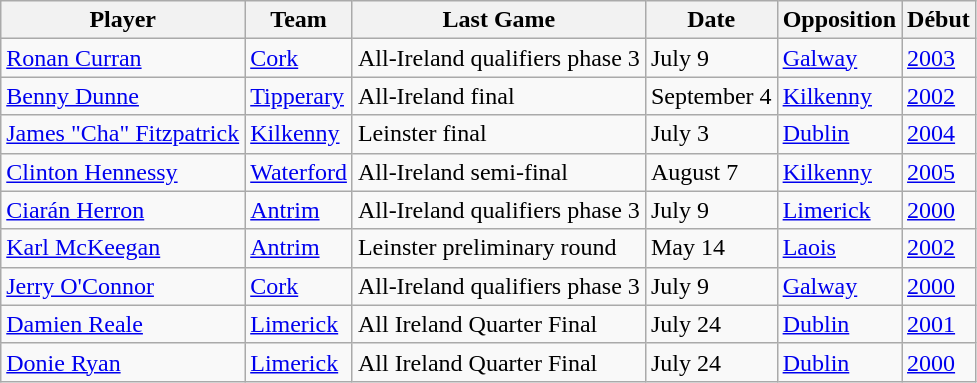<table class="wikitable">
<tr>
<th>Player</th>
<th>Team</th>
<th>Last Game</th>
<th>Date</th>
<th>Opposition</th>
<th>Début</th>
</tr>
<tr>
<td><a href='#'>Ronan Curran</a></td>
<td><a href='#'>Cork</a></td>
<td>All-Ireland qualifiers phase 3</td>
<td>July 9</td>
<td><a href='#'>Galway</a></td>
<td><a href='#'>2003</a></td>
</tr>
<tr>
<td><a href='#'>Benny Dunne</a></td>
<td><a href='#'>Tipperary</a></td>
<td>All-Ireland final</td>
<td>September 4</td>
<td><a href='#'>Kilkenny</a></td>
<td><a href='#'>2002</a></td>
</tr>
<tr>
<td><a href='#'>James "Cha" Fitzpatrick</a></td>
<td><a href='#'>Kilkenny</a></td>
<td>Leinster final</td>
<td>July 3</td>
<td><a href='#'>Dublin</a></td>
<td><a href='#'>2004</a></td>
</tr>
<tr>
<td><a href='#'>Clinton Hennessy</a></td>
<td><a href='#'>Waterford</a></td>
<td>All-Ireland semi-final</td>
<td>August 7</td>
<td><a href='#'>Kilkenny</a></td>
<td><a href='#'>2005</a></td>
</tr>
<tr>
<td><a href='#'>Ciarán Herron</a></td>
<td><a href='#'>Antrim</a></td>
<td>All-Ireland qualifiers phase 3</td>
<td>July 9</td>
<td><a href='#'>Limerick</a></td>
<td><a href='#'>2000</a></td>
</tr>
<tr>
<td><a href='#'>Karl McKeegan</a></td>
<td><a href='#'>Antrim</a></td>
<td>Leinster preliminary round</td>
<td>May 14</td>
<td><a href='#'>Laois</a></td>
<td><a href='#'>2002</a></td>
</tr>
<tr>
<td><a href='#'>Jerry O'Connor</a></td>
<td><a href='#'>Cork</a></td>
<td>All-Ireland qualifiers phase 3</td>
<td>July 9</td>
<td><a href='#'>Galway</a></td>
<td><a href='#'>2000</a></td>
</tr>
<tr>
<td><a href='#'>Damien Reale</a></td>
<td><a href='#'>Limerick</a></td>
<td>All Ireland Quarter Final</td>
<td>July 24</td>
<td><a href='#'>Dublin</a></td>
<td><a href='#'>2001</a></td>
</tr>
<tr>
<td><a href='#'>Donie Ryan</a></td>
<td><a href='#'>Limerick</a></td>
<td>All Ireland Quarter Final</td>
<td>July 24</td>
<td><a href='#'>Dublin</a></td>
<td><a href='#'>2000</a></td>
</tr>
</table>
